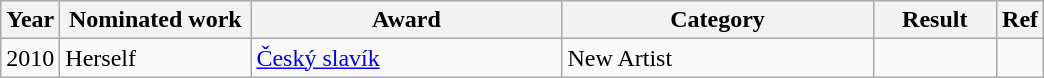<table class="wikitable">
<tr>
<th width="1">Year</th>
<th width="120">Nominated work</th>
<th width="200">Award</th>
<th width="200">Category</th>
<th width="75">Result</th>
<th width="1">Ref</th>
</tr>
<tr>
<td>2010</td>
<td>Herself</td>
<td><a href='#'>Český slavík</a></td>
<td>New Artist</td>
<td></td>
<td></td>
</tr>
</table>
